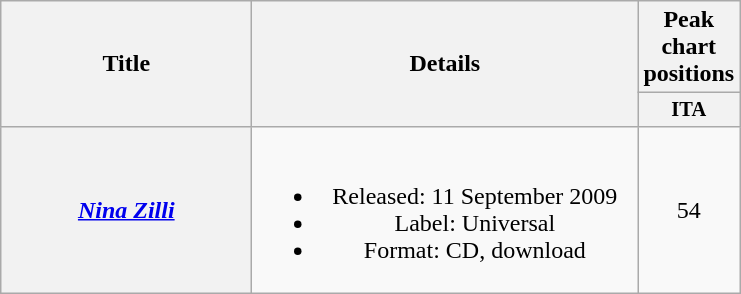<table class="wikitable plainrowheaders" style="text-align:center;" border="1">
<tr>
<th rowspan="2" style="width:10em;">Title</th>
<th rowspan="2" style="width:250px;">Details</th>
<th colspan="1">Peak chart positions</th>
</tr>
<tr>
<th scope="col" style="width:3em;font-size:85%;">ITA<br></th>
</tr>
<tr>
<th scope="row"><em><a href='#'>Nina Zilli</a></em></th>
<td><br><ul><li>Released: 11 September 2009</li><li>Label: Universal</li><li>Format: CD, download</li></ul></td>
<td>54</td>
</tr>
</table>
